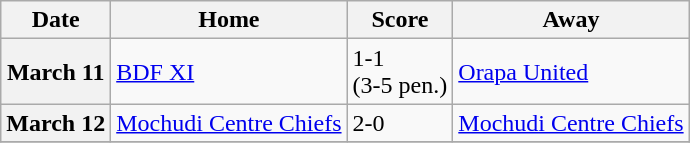<table class="wikitable sortable plainrowheaders">
<tr>
<th scope="col">Date</th>
<th scope="col">Home</th>
<th scope="col">Score</th>
<th scope="col">Away</th>
</tr>
<tr>
<th scope="row">March 11</th>
<td><a href='#'>BDF XI</a></td>
<td>1-1<br>(3-5 pen.)</td>
<td><a href='#'>Orapa United</a></td>
</tr>
<tr>
<th scope="row">March 12</th>
<td><a href='#'>Mochudi Centre Chiefs</a></td>
<td>2-0</td>
<td><a href='#'>Mochudi Centre Chiefs</a></td>
</tr>
<tr>
</tr>
</table>
